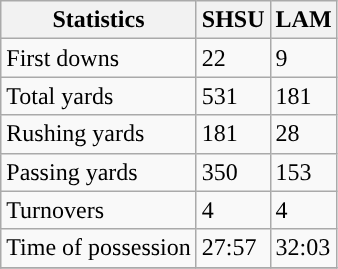<table class="wikitable">
<tr>
<th>Statistics</th>
<th>SHSU</th>
<th>LAM</th>
</tr>
<tr>
<td>First downs</td>
<td>22</td>
<td>9</td>
</tr>
<tr>
<td>Total yards</td>
<td>531</td>
<td>181</td>
</tr>
<tr>
<td>Rushing yards</td>
<td>181</td>
<td>28</td>
</tr>
<tr>
<td>Passing yards</td>
<td>350</td>
<td>153</td>
</tr>
<tr>
<td>Turnovers</td>
<td>4</td>
<td>4</td>
</tr>
<tr>
<td>Time of possession</td>
<td>27:57</td>
<td>32:03</td>
</tr>
<tr>
</tr>
</table>
